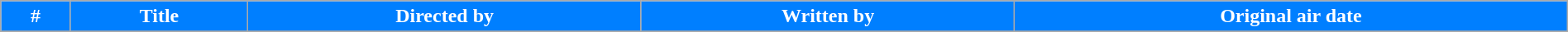<table class="wikitable plainrowheaders" width="100%" style="background:#FFFFFF;">
<tr>
<th style="background: #007FFF; color:#fff;">#</th>
<th style="background: #007FFF; color:#fff;">Title</th>
<th style="background: #007FFF; color:#fff;">Directed by</th>
<th style="background: #007FFF; color:#fff;">Written by</th>
<th style="background: #007FFF; color:#fff;">Original air date</th>
</tr>
<tr>
</tr>
</table>
